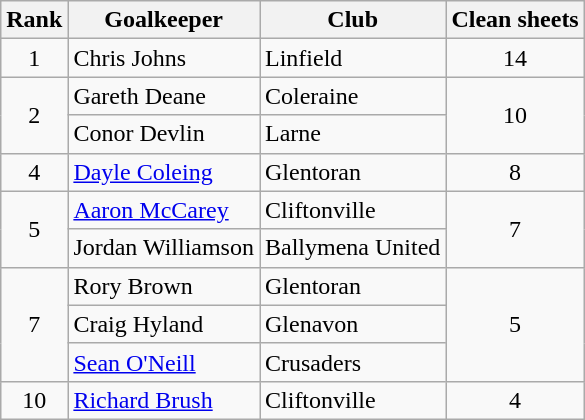<table class="wikitable" style="text-align:center">
<tr>
<th>Rank</th>
<th>Goalkeeper</th>
<th>Club</th>
<th>Clean sheets</th>
</tr>
<tr>
<td>1</td>
<td align="left"> Chris Johns</td>
<td align="left">Linfield</td>
<td>14</td>
</tr>
<tr>
<td rowspan="2">2</td>
<td align="left"> Gareth Deane</td>
<td align="left">Coleraine</td>
<td rowspan="2">10</td>
</tr>
<tr>
<td align="left"> Conor Devlin</td>
<td align="left">Larne</td>
</tr>
<tr>
<td>4</td>
<td align="left"> <a href='#'>Dayle Coleing</a></td>
<td align="left">Glentoran</td>
<td>8</td>
</tr>
<tr>
<td rowspan="2">5</td>
<td align="left"> <a href='#'>Aaron McCarey</a></td>
<td align="left">Cliftonville</td>
<td rowspan="2">7</td>
</tr>
<tr>
<td align="left"> Jordan Williamson</td>
<td align="left">Ballymena United</td>
</tr>
<tr>
<td rowspan="3">7</td>
<td align="left"> Rory Brown</td>
<td align="left">Glentoran</td>
<td rowspan="3">5</td>
</tr>
<tr>
<td align="left"> Craig Hyland</td>
<td align="left">Glenavon</td>
</tr>
<tr>
<td align="left"> <a href='#'>Sean O'Neill</a></td>
<td align="left">Crusaders</td>
</tr>
<tr>
<td>10</td>
<td align="left"> <a href='#'>Richard Brush</a></td>
<td align="left">Cliftonville</td>
<td>4</td>
</tr>
</table>
